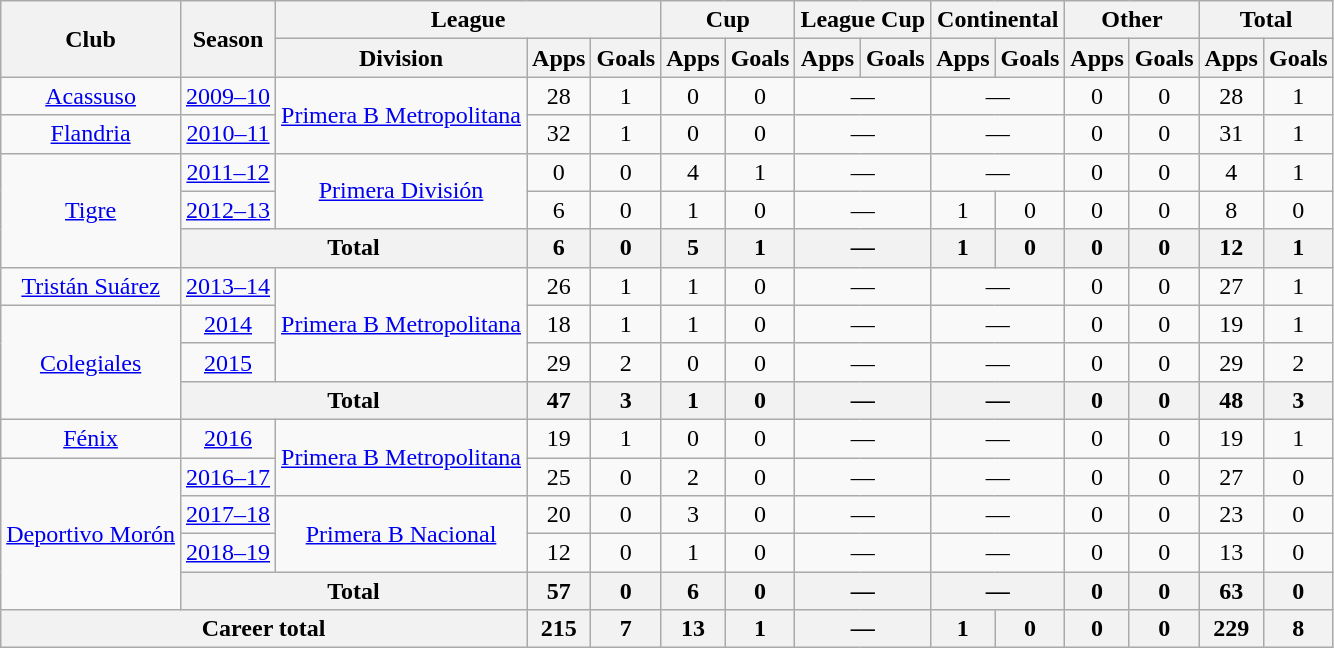<table class="wikitable" style="text-align:center">
<tr>
<th rowspan="2">Club</th>
<th rowspan="2">Season</th>
<th colspan="3">League</th>
<th colspan="2">Cup</th>
<th colspan="2">League Cup</th>
<th colspan="2">Continental</th>
<th colspan="2">Other</th>
<th colspan="2">Total</th>
</tr>
<tr>
<th>Division</th>
<th>Apps</th>
<th>Goals</th>
<th>Apps</th>
<th>Goals</th>
<th>Apps</th>
<th>Goals</th>
<th>Apps</th>
<th>Goals</th>
<th>Apps</th>
<th>Goals</th>
<th>Apps</th>
<th>Goals</th>
</tr>
<tr>
<td rowspan="1"><a href='#'>Acassuso</a></td>
<td><a href='#'>2009–10</a></td>
<td rowspan="2"><a href='#'>Primera B Metropolitana</a></td>
<td>28</td>
<td>1</td>
<td>0</td>
<td>0</td>
<td colspan="2">—</td>
<td colspan="2">—</td>
<td>0</td>
<td>0</td>
<td>28</td>
<td>1</td>
</tr>
<tr>
<td rowspan="1"><a href='#'>Flandria</a></td>
<td><a href='#'>2010–11</a></td>
<td>32</td>
<td>1</td>
<td>0</td>
<td>0</td>
<td colspan="2">—</td>
<td colspan="2">—</td>
<td>0</td>
<td>0</td>
<td>31</td>
<td>1</td>
</tr>
<tr>
<td rowspan="3"><a href='#'>Tigre</a></td>
<td><a href='#'>2011–12</a></td>
<td rowspan="2"><a href='#'>Primera División</a></td>
<td>0</td>
<td>0</td>
<td>4</td>
<td>1</td>
<td colspan="2">—</td>
<td colspan="2">—</td>
<td>0</td>
<td>0</td>
<td>4</td>
<td>1</td>
</tr>
<tr>
<td><a href='#'>2012–13</a></td>
<td>6</td>
<td>0</td>
<td>1</td>
<td>0</td>
<td colspan="2">—</td>
<td>1</td>
<td>0</td>
<td>0</td>
<td>0</td>
<td>8</td>
<td>0</td>
</tr>
<tr>
<th colspan="2">Total</th>
<th>6</th>
<th>0</th>
<th>5</th>
<th>1</th>
<th colspan="2">—</th>
<th>1</th>
<th>0</th>
<th>0</th>
<th>0</th>
<th>12</th>
<th>1</th>
</tr>
<tr>
<td rowspan="1"><a href='#'>Tristán Suárez</a></td>
<td><a href='#'>2013–14</a></td>
<td rowspan="3"><a href='#'>Primera B Metropolitana</a></td>
<td>26</td>
<td>1</td>
<td>1</td>
<td>0</td>
<td colspan="2">—</td>
<td colspan="2">—</td>
<td>0</td>
<td>0</td>
<td>27</td>
<td>1</td>
</tr>
<tr>
<td rowspan="3"><a href='#'>Colegiales</a></td>
<td><a href='#'>2014</a></td>
<td>18</td>
<td>1</td>
<td>1</td>
<td>0</td>
<td colspan="2">—</td>
<td colspan="2">—</td>
<td>0</td>
<td>0</td>
<td>19</td>
<td>1</td>
</tr>
<tr>
<td><a href='#'>2015</a></td>
<td>29</td>
<td>2</td>
<td>0</td>
<td>0</td>
<td colspan="2">—</td>
<td colspan="2">—</td>
<td>0</td>
<td>0</td>
<td>29</td>
<td>2</td>
</tr>
<tr>
<th colspan="2">Total</th>
<th>47</th>
<th>3</th>
<th>1</th>
<th>0</th>
<th colspan="2">—</th>
<th colspan="2">—</th>
<th>0</th>
<th>0</th>
<th>48</th>
<th>3</th>
</tr>
<tr>
<td rowspan="1"><a href='#'>Fénix</a></td>
<td><a href='#'>2016</a></td>
<td rowspan="2"><a href='#'>Primera B Metropolitana</a></td>
<td>19</td>
<td>1</td>
<td>0</td>
<td>0</td>
<td colspan="2">—</td>
<td colspan="2">—</td>
<td>0</td>
<td>0</td>
<td>19</td>
<td>1</td>
</tr>
<tr>
<td rowspan="4"><a href='#'>Deportivo Morón</a></td>
<td><a href='#'>2016–17</a></td>
<td>25</td>
<td>0</td>
<td>2</td>
<td>0</td>
<td colspan="2">—</td>
<td colspan="2">—</td>
<td>0</td>
<td>0</td>
<td>27</td>
<td>0</td>
</tr>
<tr>
<td><a href='#'>2017–18</a></td>
<td rowspan="2"><a href='#'>Primera B Nacional</a></td>
<td>20</td>
<td>0</td>
<td>3</td>
<td>0</td>
<td colspan="2">—</td>
<td colspan="2">—</td>
<td>0</td>
<td>0</td>
<td>23</td>
<td>0</td>
</tr>
<tr>
<td><a href='#'>2018–19</a></td>
<td>12</td>
<td>0</td>
<td>1</td>
<td>0</td>
<td colspan="2">—</td>
<td colspan="2">—</td>
<td>0</td>
<td>0</td>
<td>13</td>
<td>0</td>
</tr>
<tr>
<th colspan="2">Total</th>
<th>57</th>
<th>0</th>
<th>6</th>
<th>0</th>
<th colspan="2">—</th>
<th colspan="2">—</th>
<th>0</th>
<th>0</th>
<th>63</th>
<th>0</th>
</tr>
<tr>
<th colspan="3">Career total</th>
<th>215</th>
<th>7</th>
<th>13</th>
<th>1</th>
<th colspan="2">—</th>
<th>1</th>
<th>0</th>
<th>0</th>
<th>0</th>
<th>229</th>
<th>8</th>
</tr>
</table>
